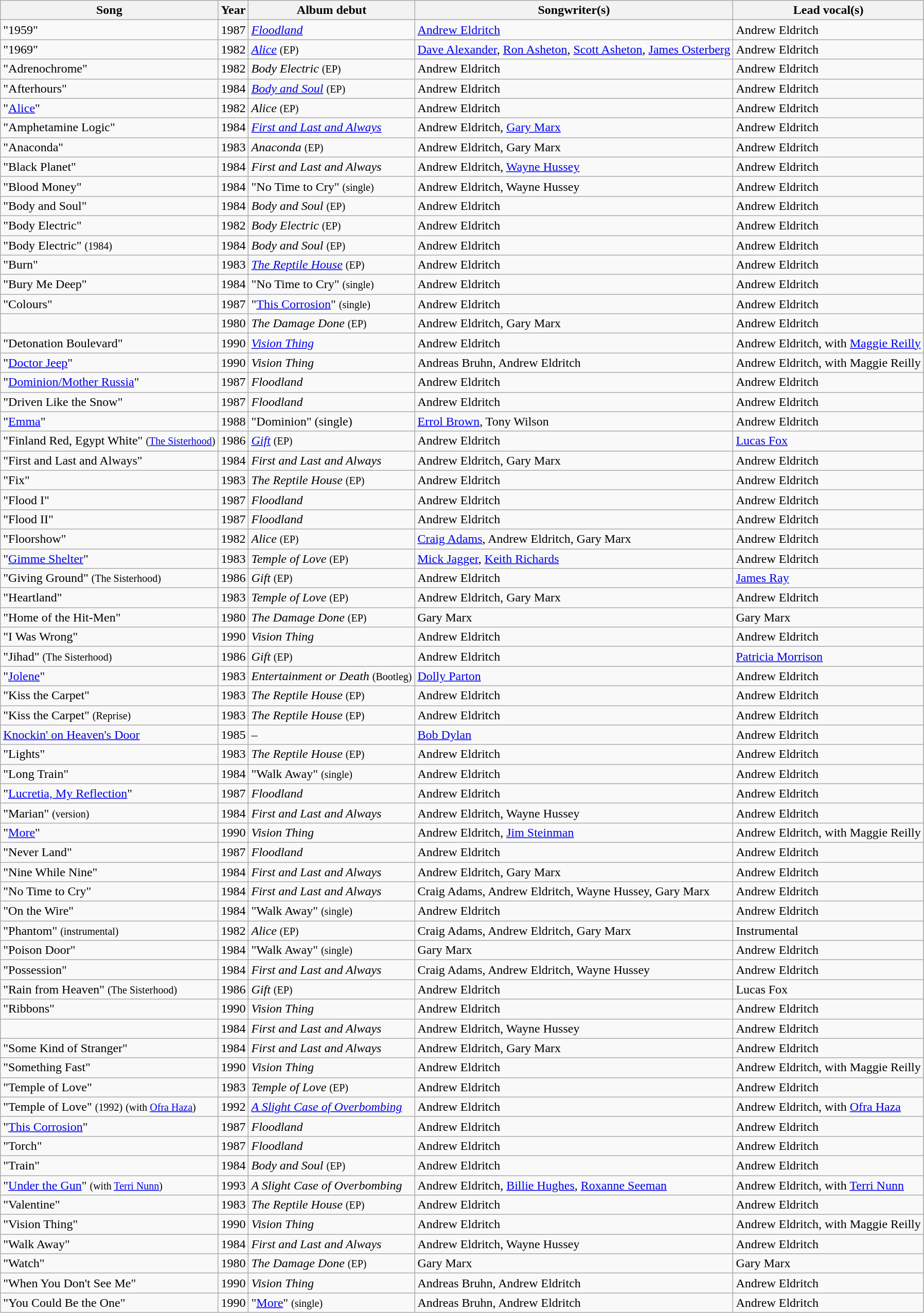<table class="wikitable sortable">
<tr>
<th>Song</th>
<th>Year</th>
<th>Album debut</th>
<th>Songwriter(s)</th>
<th>Lead vocal(s)</th>
</tr>
<tr>
<td><span>"1959"</span></td>
<td>1987</td>
<td><em><a href='#'>Floodland</a></em></td>
<td><a href='#'>Andrew Eldritch</a></td>
<td>Andrew Eldritch</td>
</tr>
<tr>
<td>"1969"</td>
<td>1982</td>
<td><em><a href='#'>Alice</a></em> <small>(EP)</small></td>
<td><a href='#'>Dave Alexander</a>, <a href='#'>Ron Asheton</a>, <a href='#'>Scott Asheton</a>, <a href='#'>James Osterberg</a></td>
<td>Andrew Eldritch</td>
</tr>
<tr>
<td><span>"Adrenochrome"</span></td>
<td>1982</td>
<td><em>Body Electric</em> <small>(EP)</small></td>
<td>Andrew Eldritch</td>
<td>Andrew Eldritch</td>
</tr>
<tr>
<td>"Afterhours"</td>
<td>1984</td>
<td><em><a href='#'>Body and Soul</a></em> <small>(EP)</small></td>
<td>Andrew Eldritch</td>
<td>Andrew Eldritch</td>
</tr>
<tr>
<td>"<a href='#'>Alice</a>"</td>
<td>1982</td>
<td><em>Alice</em> <small>(EP)</small></td>
<td>Andrew Eldritch</td>
<td>Andrew Eldritch</td>
</tr>
<tr>
<td>"Amphetamine Logic"</td>
<td>1984</td>
<td><em><a href='#'>First and Last and Always</a></em></td>
<td>Andrew Eldritch, <a href='#'>Gary Marx</a></td>
<td>Andrew Eldritch</td>
</tr>
<tr>
<td>"Anaconda"</td>
<td>1983</td>
<td><em>Anaconda</em> <small>(EP)</small></td>
<td>Andrew Eldritch, Gary Marx</td>
<td>Andrew Eldritch</td>
</tr>
<tr>
<td><span>"Black Planet"</span></td>
<td>1984</td>
<td><em>First and Last and Always</em></td>
<td>Andrew Eldritch, <a href='#'>Wayne Hussey</a></td>
<td>Andrew Eldritch</td>
</tr>
<tr>
<td>"Blood Money"</td>
<td>1984</td>
<td>"No Time to Cry" <small>(single)</small></td>
<td>Andrew Eldritch, Wayne Hussey</td>
<td>Andrew Eldritch</td>
</tr>
<tr>
<td>"Body and Soul"</td>
<td>1984</td>
<td><em>Body and Soul</em> <small>(EP)</small></td>
<td>Andrew Eldritch</td>
<td>Andrew Eldritch</td>
</tr>
<tr>
<td>"Body Electric"</td>
<td>1982</td>
<td><em>Body Electric</em> <small>(EP)</small></td>
<td>Andrew Eldritch</td>
<td>Andrew Eldritch</td>
</tr>
<tr>
<td>"Body Electric" <small>(1984)</small></td>
<td>1984</td>
<td><em>Body and Soul</em> <small>(EP)</small></td>
<td>Andrew Eldritch</td>
<td>Andrew Eldritch</td>
</tr>
<tr>
<td>"Burn"</td>
<td>1983</td>
<td><em><a href='#'>The Reptile House</a></em> <small>(EP)</small></td>
<td>Andrew Eldritch</td>
<td>Andrew Eldritch</td>
</tr>
<tr>
<td>"Bury Me Deep"</td>
<td>1984</td>
<td>"No Time to Cry" <small>(single)</small></td>
<td>Andrew Eldritch</td>
<td>Andrew Eldritch</td>
</tr>
<tr>
<td><span>"Colours"</span></td>
<td>1987</td>
<td>"<a href='#'>This Corrosion</a>" <small>(single)</small></td>
<td>Andrew Eldritch</td>
<td>Andrew Eldritch</td>
</tr>
<tr>
<td></td>
<td>1980</td>
<td><em>The Damage Done</em> <small>(EP)</small></td>
<td>Andrew Eldritch, Gary Marx</td>
<td>Andrew Eldritch</td>
</tr>
<tr>
<td><span>"Detonation Boulevard"</span></td>
<td>1990</td>
<td><em><a href='#'>Vision Thing</a></em></td>
<td>Andrew Eldritch</td>
<td>Andrew Eldritch, with <a href='#'>Maggie Reilly</a></td>
</tr>
<tr>
<td>"<a href='#'>Doctor Jeep</a>"</td>
<td>1990</td>
<td><em>Vision Thing</em></td>
<td>Andreas Bruhn, Andrew Eldritch</td>
<td>Andrew Eldritch, with Maggie Reilly</td>
</tr>
<tr>
<td>"<a href='#'>Dominion/Mother Russia</a>"</td>
<td>1987</td>
<td><em>Floodland</em></td>
<td>Andrew Eldritch</td>
<td>Andrew Eldritch</td>
</tr>
<tr>
<td>"Driven Like the Snow"</td>
<td>1987</td>
<td><em>Floodland</em></td>
<td>Andrew Eldritch</td>
<td>Andrew Eldritch</td>
</tr>
<tr>
<td><span>"<a href='#'>Emma</a>"</span></td>
<td>1988</td>
<td>"Dominion" (single)</td>
<td><a href='#'>Errol Brown</a>, Tony Wilson</td>
<td>Andrew Eldritch</td>
</tr>
<tr>
<td><span>"Finland Red, Egypt White"</span> <small>(<a href='#'>The Sisterhood</a>)</small></td>
<td>1986</td>
<td><em><a href='#'>Gift</a></em> <small>(EP)</small></td>
<td>Andrew Eldritch</td>
<td><a href='#'>Lucas Fox</a></td>
</tr>
<tr>
<td>"First and Last and Always"</td>
<td>1984</td>
<td><em>First and Last and Always</em></td>
<td>Andrew Eldritch, Gary Marx</td>
<td>Andrew Eldritch</td>
</tr>
<tr>
<td>"Fix"</td>
<td>1983</td>
<td><em>The Reptile House</em> <small>(EP)</small></td>
<td>Andrew Eldritch</td>
<td>Andrew Eldritch</td>
</tr>
<tr>
<td>"Flood I"</td>
<td>1987</td>
<td><em>Floodland</em></td>
<td>Andrew Eldritch</td>
<td>Andrew Eldritch</td>
</tr>
<tr>
<td>"Flood II"</td>
<td>1987</td>
<td><em>Floodland</em></td>
<td>Andrew Eldritch</td>
<td>Andrew Eldritch</td>
</tr>
<tr>
<td>"Floorshow"</td>
<td>1982</td>
<td><em>Alice</em> <small>(EP)</small></td>
<td><a href='#'>Craig Adams</a>, Andrew Eldritch, Gary Marx</td>
<td>Andrew Eldritch</td>
</tr>
<tr>
<td><span>"<a href='#'>Gimme Shelter</a>"</span></td>
<td>1983</td>
<td><em>Temple of Love</em> <small>(EP)</small></td>
<td><a href='#'>Mick Jagger</a>, <a href='#'>Keith Richards</a></td>
<td>Andrew Eldritch</td>
</tr>
<tr>
<td>"Giving Ground" <small>(The Sisterhood)</small></td>
<td>1986</td>
<td><em>Gift</em> <small>(EP)</small></td>
<td>Andrew Eldritch</td>
<td><a href='#'>James Ray</a></td>
</tr>
<tr>
<td><span>"Heartland"</span></td>
<td>1983</td>
<td><em>Temple of Love</em> <small>(EP)</small></td>
<td>Andrew Eldritch, Gary Marx</td>
<td>Andrew Eldritch</td>
</tr>
<tr>
<td>"Home of the Hit-Men"</td>
<td>1980</td>
<td><em>The Damage Done</em> <small>(EP)</small></td>
<td>Gary Marx</td>
<td>Gary Marx</td>
</tr>
<tr>
<td><span>"I Was Wrong"</span></td>
<td>1990</td>
<td><em>Vision Thing</em></td>
<td>Andrew Eldritch</td>
<td>Andrew Eldritch</td>
</tr>
<tr>
<td><span>"Jihad"</span> <small>(The Sisterhood)</small></td>
<td>1986</td>
<td><em>Gift</em> <small>(EP)</small></td>
<td>Andrew Eldritch</td>
<td><a href='#'>Patricia Morrison</a></td>
</tr>
<tr>
<td>"<a href='#'>Jolene</a>"</td>
<td>1983</td>
<td><em>Entertainment or Death</em> <small>(Bootleg)</small></td>
<td><a href='#'>Dolly Parton</a></td>
<td>Andrew Eldritch</td>
</tr>
<tr>
<td><span>"Kiss the Carpet"</span></td>
<td>1983</td>
<td><em>The Reptile House</em> <small>(EP)</small></td>
<td>Andrew Eldritch</td>
<td>Andrew Eldritch</td>
</tr>
<tr>
<td>"Kiss the Carpet" <small>(Reprise)</small></td>
<td>1983</td>
<td><em>The Reptile House</em> <small>(EP)</small></td>
<td>Andrew Eldritch</td>
<td>Andrew Eldritch</td>
</tr>
<tr>
<td><a href='#'>Knockin' on Heaven's Door</a></td>
<td>1985</td>
<td>–</td>
<td><a href='#'>Bob Dylan</a></td>
<td>Andrew Eldritch</td>
</tr>
<tr>
<td><span>"Lights"</span></td>
<td>1983</td>
<td><em>The Reptile House</em> <small>(EP)</small></td>
<td>Andrew Eldritch</td>
<td>Andrew Eldritch</td>
</tr>
<tr>
<td>"Long Train"</td>
<td>1984</td>
<td>"Walk Away" <small>(single)</small></td>
<td>Andrew Eldritch</td>
<td>Andrew Eldritch</td>
</tr>
<tr>
<td>"<a href='#'>Lucretia, My Reflection</a>"</td>
<td>1987</td>
<td><em>Floodland</em></td>
<td>Andrew Eldritch</td>
<td>Andrew Eldritch</td>
</tr>
<tr>
<td><span>"Marian"</span> <small>(version)</small></td>
<td>1984</td>
<td><em>First and Last and Always</em></td>
<td>Andrew Eldritch, Wayne Hussey</td>
<td>Andrew Eldritch</td>
</tr>
<tr>
<td>"<a href='#'>More</a>"</td>
<td>1990</td>
<td><em>Vision Thing</em></td>
<td>Andrew Eldritch, <a href='#'>Jim Steinman</a></td>
<td>Andrew Eldritch, with Maggie Reilly</td>
</tr>
<tr>
<td><span>"Never Land"</span></td>
<td>1987</td>
<td><em>Floodland</em></td>
<td>Andrew Eldritch</td>
<td>Andrew Eldritch</td>
</tr>
<tr>
<td>"Nine While Nine"</td>
<td>1984</td>
<td><em>First and Last and Always</em></td>
<td>Andrew Eldritch, Gary Marx</td>
<td>Andrew Eldritch</td>
</tr>
<tr>
<td>"No Time to Cry"</td>
<td>1984</td>
<td><em>First and Last and Always</em></td>
<td>Craig Adams, Andrew Eldritch, Wayne Hussey, Gary Marx</td>
<td>Andrew Eldritch</td>
</tr>
<tr>
<td><span>"On the Wire"</span></td>
<td>1984</td>
<td>"Walk Away" <small>(single)</small></td>
<td>Andrew Eldritch</td>
<td>Andrew Eldritch</td>
</tr>
<tr>
<td><span>"Phantom"</span> <small>(instrumental)</small></td>
<td>1982</td>
<td><em>Alice</em> <small>(EP)</small></td>
<td>Craig Adams, Andrew Eldritch, Gary Marx</td>
<td>Instrumental</td>
</tr>
<tr>
<td>"Poison Door"</td>
<td>1984</td>
<td>"Walk Away" <small>(single)</small></td>
<td>Gary Marx</td>
<td>Andrew Eldritch</td>
</tr>
<tr>
<td>"Possession"</td>
<td>1984</td>
<td><em>First and Last and Always</em></td>
<td>Craig Adams, Andrew Eldritch, Wayne Hussey</td>
<td>Andrew Eldritch</td>
</tr>
<tr>
<td><span>"Rain from Heaven"</span> <small>(The Sisterhood)</small></td>
<td>1986</td>
<td><em>Gift</em> <small>(EP)</small></td>
<td>Andrew Eldritch</td>
<td>Lucas Fox</td>
</tr>
<tr>
<td>"Ribbons"</td>
<td>1990</td>
<td><em>Vision Thing</em></td>
<td>Andrew Eldritch</td>
<td>Andrew Eldritch</td>
</tr>
<tr>
<td></td>
<td>1984</td>
<td><em>First and Last and Always</em></td>
<td>Andrew Eldritch, Wayne Hussey</td>
<td>Andrew Eldritch</td>
</tr>
<tr>
<td><span>"Some Kind of Stranger"</span></td>
<td>1984</td>
<td><em>First and Last and Always</em></td>
<td>Andrew Eldritch, Gary Marx</td>
<td>Andrew Eldritch</td>
</tr>
<tr>
<td>"Something Fast"</td>
<td>1990</td>
<td><em>Vision Thing</em></td>
<td>Andrew Eldritch</td>
<td>Andrew Eldritch, with Maggie Reilly</td>
</tr>
<tr>
<td><span>"Temple of Love"</span></td>
<td>1983</td>
<td><em>Temple of Love</em> <small>(EP)</small></td>
<td>Andrew Eldritch</td>
<td>Andrew Eldritch</td>
</tr>
<tr>
<td>"Temple of Love" <small>(1992)</small> <small>(with <a href='#'>Ofra Haza</a>)</small></td>
<td>1992</td>
<td><em><a href='#'>A Slight Case of Overbombing</a></em></td>
<td>Andrew Eldritch</td>
<td>Andrew Eldritch, with <a href='#'>Ofra Haza</a></td>
</tr>
<tr>
<td>"<a href='#'>This Corrosion</a>"</td>
<td>1987</td>
<td><em>Floodland</em></td>
<td>Andrew Eldritch</td>
<td>Andrew Eldritch</td>
</tr>
<tr>
<td>"Torch"</td>
<td>1987</td>
<td><em>Floodland</em></td>
<td>Andrew Eldritch</td>
<td>Andrew Eldritch</td>
</tr>
<tr>
<td>"Train"</td>
<td>1984</td>
<td><em>Body and Soul</em> <small>(EP)</small></td>
<td>Andrew Eldritch</td>
<td>Andrew Eldritch</td>
</tr>
<tr>
<td><span>"<a href='#'>Under the Gun</a>"</span> <small>(with <a href='#'>Terri Nunn</a>)</small></td>
<td>1993</td>
<td><em>A Slight Case of Overbombing</em></td>
<td>Andrew Eldritch, <a href='#'>Billie Hughes</a>, <a href='#'>Roxanne Seeman</a></td>
<td>Andrew Eldritch, with <a href='#'>Terri Nunn</a></td>
</tr>
<tr>
<td><span>"Valentine"</span></td>
<td>1983</td>
<td><em>The Reptile House</em> <small>(EP)</small></td>
<td>Andrew Eldritch</td>
<td>Andrew Eldritch</td>
</tr>
<tr>
<td>"Vision Thing"</td>
<td>1990</td>
<td><em>Vision Thing</em></td>
<td>Andrew Eldritch</td>
<td>Andrew Eldritch, with Maggie Reilly</td>
</tr>
<tr>
<td><span>"Walk Away"</span></td>
<td>1984</td>
<td><em>First and Last and Always</em></td>
<td>Andrew Eldritch, Wayne Hussey</td>
<td>Andrew Eldritch</td>
</tr>
<tr>
<td>"Watch"</td>
<td>1980</td>
<td><em>The Damage Done</em> <small>(EP)</small></td>
<td>Gary Marx</td>
<td>Gary Marx</td>
</tr>
<tr>
<td>"When You Don't See Me"</td>
<td>1990</td>
<td><em>Vision Thing</em></td>
<td>Andreas Bruhn, Andrew Eldritch</td>
<td>Andrew Eldritch</td>
</tr>
<tr>
<td><span>"You Could Be the One"</span></td>
<td>1990</td>
<td>"<a href='#'>More</a>" <small>(single)</small></td>
<td>Andreas Bruhn, Andrew Eldritch</td>
<td>Andrew Eldritch</td>
</tr>
</table>
